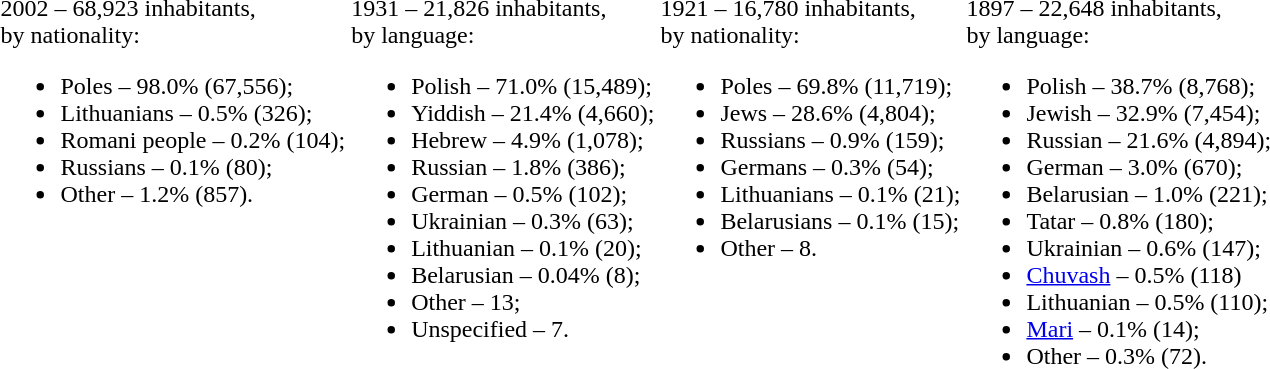<table>
<tr>
<td valign = top><br>2002 – 68,923 inhabitants,<br>by nationality:<ul><li>Poles – 98.0% (67,556);</li><li>Lithuanians – 0.5% (326);</li><li>Romani people – 0.2% (104);</li><li>Russians – 0.1% (80);</li><li>Other – 1.2% (857).</li></ul></td>
<td valign = top><br>1931 – 21,826 inhabitants,<br>by language:<ul><li>Polish – 71.0% (15,489);</li><li>Yiddish – 21.4% (4,660);</li><li>Hebrew – 4.9% (1,078);</li><li>Russian – 1.8% (386);</li><li>German – 0.5% (102);</li><li>Ukrainian – 0.3% (63);</li><li>Lithuanian – 0.1% (20);</li><li>Belarusian – 0.04% (8);</li><li>Other – 13;</li><li>Unspecified – 7.</li></ul></td>
<td valign = top><br>1921 – 16,780 inhabitants,<br>by nationality:<ul><li>Poles – 69.8% (11,719);</li><li>Jews – 28.6% (4,804);</li><li>Russians – 0.9% (159);</li><li>Germans – 0.3% (54);</li><li>Lithuanians – 0.1% (21);</li><li>Belarusians – 0.1% (15);</li><li>Other – 8.</li></ul></td>
<td valign = top><br>1897 – 22,648 inhabitants,<br>by language:<ul><li>Polish – 38.7% (8,768);</li><li>Jewish – 32.9% (7,454);</li><li>Russian – 21.6% (4,894);</li><li>German – 3.0% (670);</li><li>Belarusian – 1.0% (221);</li><li>Tatar – 0.8% (180);</li><li>Ukrainian – 0.6% (147);</li><li><a href='#'>Chuvash</a> – 0.5% (118)</li><li>Lithuanian – 0.5% (110);</li><li><a href='#'>Mari</a> – 0.1% (14);</li><li>Other – 0.3% (72).</li></ul></td>
<td valign = top></td>
</tr>
</table>
